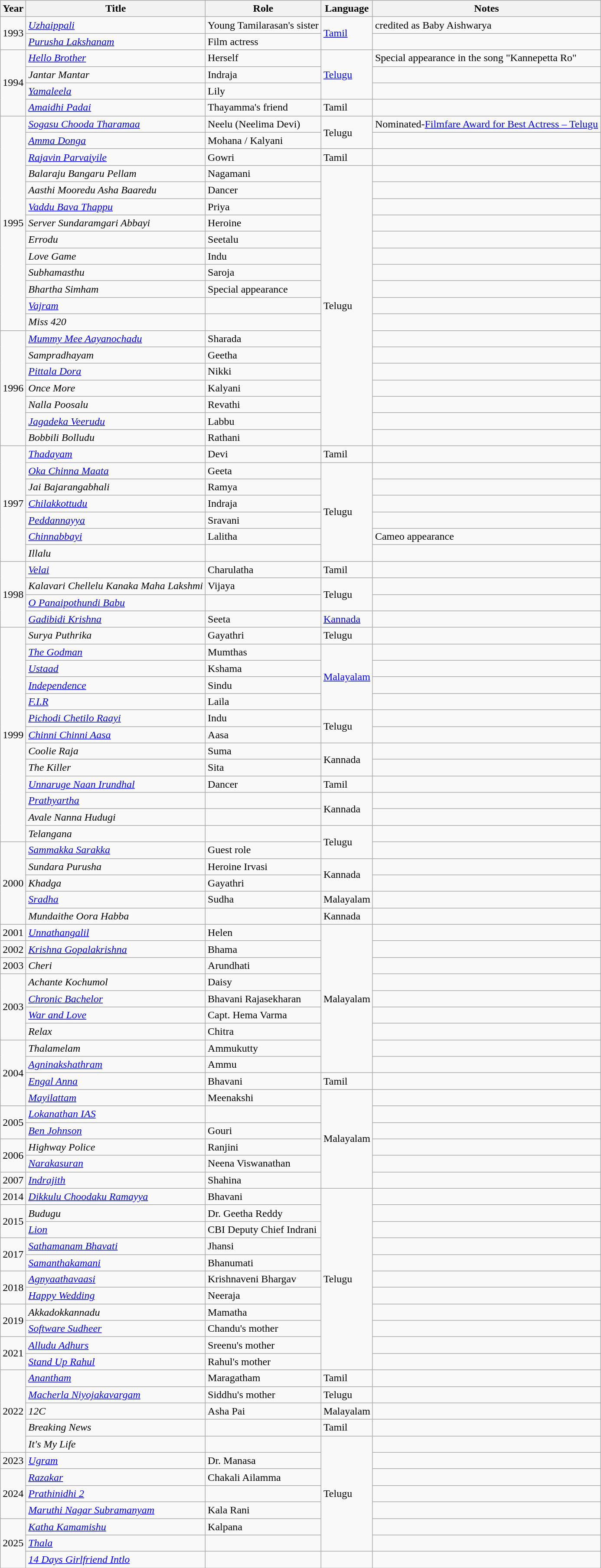<table class="wikitable sortable">
<tr>
<th>Year</th>
<th>Title</th>
<th>Role</th>
<th>Language</th>
<th>Notes</th>
</tr>
<tr>
<td rowspan="2">1993</td>
<td><em><a href='#'>Uzhaippali</a></em></td>
<td>Young  Tamilarasan's sister</td>
<td rowspan="2"><a href='#'>Tamil</a></td>
<td>credited as Baby Aishwarya</td>
</tr>
<tr>
<td><em><a href='#'>Purusha Lakshanam</a></em></td>
<td>Film actress</td>
<td></td>
</tr>
<tr>
<td rowspan="4">1994</td>
<td><em><a href='#'>Hello Brother</a></em></td>
<td>Herself</td>
<td rowspan="3"><a href='#'>Telugu</a></td>
<td>Special appearance in the song "Kannepetta Ro"</td>
</tr>
<tr>
<td><em>Jantar Mantar</em></td>
<td>Indraja</td>
<td></td>
</tr>
<tr>
<td><em><a href='#'>Yamaleela</a></em></td>
<td>Lily</td>
<td></td>
</tr>
<tr>
<td><em><a href='#'>Amaidhi Padai</a></em></td>
<td>Thayamma's friend</td>
<td>Tamil</td>
<td></td>
</tr>
<tr>
<td rowspan="13">1995</td>
<td><em><a href='#'>Sogasu Chooda Tharamaa</a></em></td>
<td>Neelu (Neelima Devi)</td>
<td rowspan="2">Telugu</td>
<td>Nominated-<a href='#'>Filmfare Award for Best Actress – Telugu</a></td>
</tr>
<tr>
<td><em><a href='#'>Amma Donga</a></em></td>
<td>Mohana / Kalyani</td>
<td></td>
</tr>
<tr>
<td><em><a href='#'>Rajavin Parvaiyile</a></em></td>
<td>Gowri</td>
<td>Tamil</td>
<td></td>
</tr>
<tr>
<td><em>Balaraju Bangaru Pellam</em></td>
<td>Nagamani</td>
<td rowspan="17">Telugu</td>
<td></td>
</tr>
<tr>
<td><em>Aasthi Mooredu Asha Baaredu</em></td>
<td>Dancer</td>
<td></td>
</tr>
<tr>
<td><em><a href='#'>Vaddu Bava Thappu</a></em></td>
<td>Priya</td>
<td></td>
</tr>
<tr>
<td><em>Server Sundaramgari Abbayi</em></td>
<td>Heroine</td>
<td></td>
</tr>
<tr>
<td><em>Errodu</em></td>
<td>Seetalu</td>
<td></td>
</tr>
<tr>
<td><em>Love Game</em></td>
<td>Indu</td>
<td></td>
</tr>
<tr>
<td><em>Subhamasthu</em></td>
<td>Saroja</td>
<td></td>
</tr>
<tr>
<td><em>Bhartha Simham</em></td>
<td>Special appearance</td>
<td></td>
</tr>
<tr>
<td><em><a href='#'>Vajram</a></em></td>
<td></td>
<td></td>
</tr>
<tr>
<td><em>Miss 420</em></td>
<td></td>
<td></td>
</tr>
<tr>
<td rowspan="7">1996</td>
<td><em><a href='#'>Mummy Mee Aayanochadu</a></em></td>
<td>Sharada</td>
<td></td>
</tr>
<tr>
<td><em>Sampradhayam</em></td>
<td>Geetha</td>
<td></td>
</tr>
<tr>
<td><a href='#'><em>Pittala Dora</em></a></td>
<td>Nikki</td>
<td></td>
</tr>
<tr>
<td><em>Once More</em></td>
<td>Kalyani</td>
<td></td>
</tr>
<tr>
<td><em>Nalla Poosalu</em></td>
<td>Revathi</td>
<td></td>
</tr>
<tr>
<td><em><a href='#'>Jagadeka Veerudu</a></em></td>
<td>Labbu</td>
<td></td>
</tr>
<tr>
<td><em>Bobbili Bolludu</em></td>
<td>Rathani</td>
<td></td>
</tr>
<tr>
<td rowspan="7">1997</td>
<td><em><a href='#'>Thadayam</a></em></td>
<td>Devi</td>
<td>Tamil</td>
<td></td>
</tr>
<tr>
<td><em><a href='#'>Oka Chinna Maata</a></em></td>
<td>Geeta</td>
<td rowspan="6">Telugu</td>
<td></td>
</tr>
<tr>
<td><em>Jai Bajarangabhali</em></td>
<td>Ramya</td>
<td></td>
</tr>
<tr>
<td><em><a href='#'>Chilakkottudu</a></em></td>
<td>Indraja</td>
<td></td>
</tr>
<tr>
<td><em><a href='#'>Peddannayya</a></em></td>
<td>Sravani</td>
<td></td>
</tr>
<tr>
<td><em><a href='#'>Chinnabbayi</a></em></td>
<td>Lalitha</td>
<td>Cameo appearance</td>
</tr>
<tr>
<td><em>Illalu</em></td>
<td></td>
<td></td>
</tr>
<tr>
<td rowspan="4">1998</td>
<td><em><a href='#'>Velai</a></em></td>
<td>Charulatha</td>
<td>Tamil</td>
<td></td>
</tr>
<tr>
<td><em>Kalavari Chellelu Kanaka Maha Lakshmi</em></td>
<td>Vijaya</td>
<td rowspan="2">Telugu</td>
<td></td>
</tr>
<tr>
<td><em><a href='#'>O Panaipothundi Babu</a></em></td>
<td></td>
<td></td>
</tr>
<tr>
<td><em><a href='#'>Gadibidi Krishna</a></em></td>
<td>Seeta</td>
<td><a href='#'>Kannada</a></td>
<td></td>
</tr>
<tr>
<td rowspan="13">1999</td>
<td><em>Surya Puthrika</em></td>
<td>Gayathri</td>
<td>Telugu</td>
<td></td>
</tr>
<tr>
<td><em><a href='#'>The Godman</a></em></td>
<td>Mumthas</td>
<td rowspan="4"><a href='#'>Malayalam</a></td>
<td></td>
</tr>
<tr>
<td><em><a href='#'>Ustaad</a></em></td>
<td>Kshama</td>
<td></td>
</tr>
<tr>
<td><em><a href='#'>Independence</a></em></td>
<td>Sindu</td>
<td></td>
</tr>
<tr>
<td><em><a href='#'>F.I.R</a></em></td>
<td>Laila</td>
<td></td>
</tr>
<tr>
<td><em><a href='#'>Pichodi Chetilo Raayi</a></em></td>
<td>Indu</td>
<td rowspan="2">Telugu</td>
<td></td>
</tr>
<tr>
<td><em><a href='#'>Chinni Chinni Aasa</a></em></td>
<td>Aasa</td>
<td></td>
</tr>
<tr>
<td><em>Coolie Raja</em></td>
<td>Suma</td>
<td rowspan="2">Kannada</td>
<td></td>
</tr>
<tr>
<td><em>The Killer</em></td>
<td>Sita</td>
<td></td>
</tr>
<tr>
<td><em><a href='#'>Unnaruge Naan Irundhal</a></em></td>
<td>Dancer</td>
<td>Tamil</td>
<td></td>
</tr>
<tr>
<td><em><a href='#'>Prathyartha</a></em></td>
<td></td>
<td rowspan="2">Kannada</td>
<td></td>
</tr>
<tr>
<td><em>Avale Nanna Hudugi</em></td>
<td></td>
<td></td>
</tr>
<tr>
<td><em>Telangana</em></td>
<td></td>
<td rowspan="2">Telugu</td>
<td></td>
</tr>
<tr>
<td rowspan="5">2000</td>
<td><em><a href='#'>Sammakka Sarakka</a></em></td>
<td>Guest role</td>
<td></td>
</tr>
<tr>
<td><em>Sundara Purusha</em></td>
<td>Heroine Irvasi</td>
<td rowspan="2">Kannada</td>
<td></td>
</tr>
<tr>
<td><em>Khadga</em></td>
<td>Gayathri</td>
<td></td>
</tr>
<tr>
<td><em><a href='#'>Sradha</a></em></td>
<td>Sudha</td>
<td>Malayalam</td>
<td></td>
</tr>
<tr>
<td><em>Mundaithe Oora Habba</em></td>
<td></td>
<td>Kannada</td>
<td></td>
</tr>
<tr>
<td>2001</td>
<td><em><a href='#'>Unnathangalil</a></em></td>
<td>Helen</td>
<td rowspan="9">Malayalam</td>
<td></td>
</tr>
<tr>
<td>2002</td>
<td><em><a href='#'>Krishna Gopalakrishna</a></em></td>
<td>Bhama</td>
<td></td>
</tr>
<tr>
<td>2003</td>
<td><em>Cheri</em></td>
<td>Arundhati</td>
<td></td>
</tr>
<tr>
<td rowspan="4">2003</td>
<td><em>Achante Kochumol</em></td>
<td>Daisy</td>
<td></td>
</tr>
<tr>
<td><em><a href='#'>Chronic Bachelor</a></em></td>
<td>Bhavani Rajasekharan</td>
<td></td>
</tr>
<tr>
<td><em><a href='#'>War and Love</a></em></td>
<td>Capt. Hema Varma</td>
<td></td>
</tr>
<tr>
<td><em>Relax</em></td>
<td>Chitra</td>
<td></td>
</tr>
<tr>
<td rowspan="4">2004</td>
<td><em>Thalamelam</em></td>
<td>Ammukutty</td>
<td></td>
</tr>
<tr>
<td><em><a href='#'>Agninakshathram</a></em></td>
<td>Ammu</td>
<td></td>
</tr>
<tr>
<td><em><a href='#'>Engal Anna</a></em></td>
<td>Bhavani</td>
<td>Tamil</td>
<td></td>
</tr>
<tr>
<td><em><a href='#'>Mayilattam</a> </em></td>
<td>Meenakshi</td>
<td rowspan="6">Malayalam</td>
<td></td>
</tr>
<tr>
<td rowspan="2">2005</td>
<td><em><a href='#'>Lokanathan IAS</a></em></td>
<td></td>
<td></td>
</tr>
<tr>
<td><em><a href='#'>Ben Johnson</a></em></td>
<td>Gouri</td>
<td></td>
</tr>
<tr>
<td rowspan="2">2006</td>
<td><em>Highway Police </em></td>
<td>Ranjini</td>
<td></td>
</tr>
<tr>
<td><em><a href='#'>Narakasuran</a> </em></td>
<td>Neena Viswanathan</td>
<td></td>
</tr>
<tr>
<td>2007</td>
<td><em><a href='#'>Indrajith</a></em></td>
<td>Shahina</td>
<td></td>
</tr>
<tr>
<td>2014</td>
<td><em><a href='#'>Dikkulu Choodaku Ramayya</a></em></td>
<td>Bhavani</td>
<td rowspan="11">Telugu</td>
<td></td>
</tr>
<tr>
<td rowspan="2">2015</td>
<td><em>Budugu</em></td>
<td>Dr. Geetha Reddy</td>
<td></td>
</tr>
<tr>
<td><em><a href='#'>Lion</a></em></td>
<td>CBI Deputy Chief Indrani</td>
<td></td>
</tr>
<tr>
<td rowspan="2">2017</td>
<td><em><a href='#'>Sathamanam Bhavati</a></em></td>
<td>Jhansi</td>
<td></td>
</tr>
<tr>
<td><em><a href='#'>Samanthakamani</a></em></td>
<td>Bhanumati</td>
<td></td>
</tr>
<tr>
<td rowspan="2">2018</td>
<td><em><a href='#'>Agnyaathavaasi</a></em></td>
<td>Krishnaveni Bhargav</td>
<td></td>
</tr>
<tr>
<td><em><a href='#'>Happy Wedding</a></em></td>
<td>Neeraja</td>
<td></td>
</tr>
<tr>
<td rowspan="2">2019</td>
<td><em>Akkadokkannadu</em></td>
<td>Mamatha</td>
<td></td>
</tr>
<tr>
<td><em><a href='#'>Software Sudheer</a></em></td>
<td>Chandu's mother</td>
<td></td>
</tr>
<tr>
<td rowspan="2">2021</td>
<td><em><a href='#'>Alludu Adhurs</a></em></td>
<td>Sreenu's mother</td>
<td></td>
</tr>
<tr>
<td><em><a href='#'>Stand Up Rahul</a></em></td>
<td>Rahul's mother</td>
<td></td>
</tr>
<tr>
<td rowspan="5">2022</td>
<td><em><a href='#'>Anantham</a></em></td>
<td>Maragatham</td>
<td>Tamil</td>
<td></td>
</tr>
<tr>
<td><em><a href='#'>Macherla Niyojakavargam</a></em></td>
<td>Siddhu's mother</td>
<td>Telugu</td>
<td></td>
</tr>
<tr>
<td><em>12C</em></td>
<td>Asha Pai</td>
<td>Malayalam</td>
<td></td>
</tr>
<tr>
<td><em>Breaking News</em></td>
<td></td>
<td>Tamil</td>
<td></td>
</tr>
<tr>
<td><em>It's My Life</em></td>
<td></td>
<td rowspan="7">Telugu</td>
<td></td>
</tr>
<tr>
<td>2023</td>
<td><em><a href='#'>Ugram</a></em></td>
<td>Dr. Manasa</td>
<td></td>
</tr>
<tr>
<td rowspan="3">2024</td>
<td><a href='#'><em>Razakar</em></a></td>
<td>Chakali Ailamma</td>
<td></td>
</tr>
<tr>
<td><em><a href='#'>Prathinidhi 2</a></em></td>
<td></td>
<td></td>
</tr>
<tr>
<td><em><a href='#'>Maruthi Nagar Subramanyam</a></em></td>
<td>Kala Rani</td>
<td></td>
</tr>
<tr>
<td rowspan="3">2025</td>
<td><em><a href='#'>Katha Kamamishu</a></em></td>
<td>Kalpana</td>
<td></td>
</tr>
<tr>
<td><a href='#'><em>Thala</em></a></td>
<td></td>
<td></td>
</tr>
<tr>
<td><em><a href='#'>14 Days Girlfriend Intlo</a></em></td>
<td></td>
<td></td>
<td></td>
</tr>
</table>
